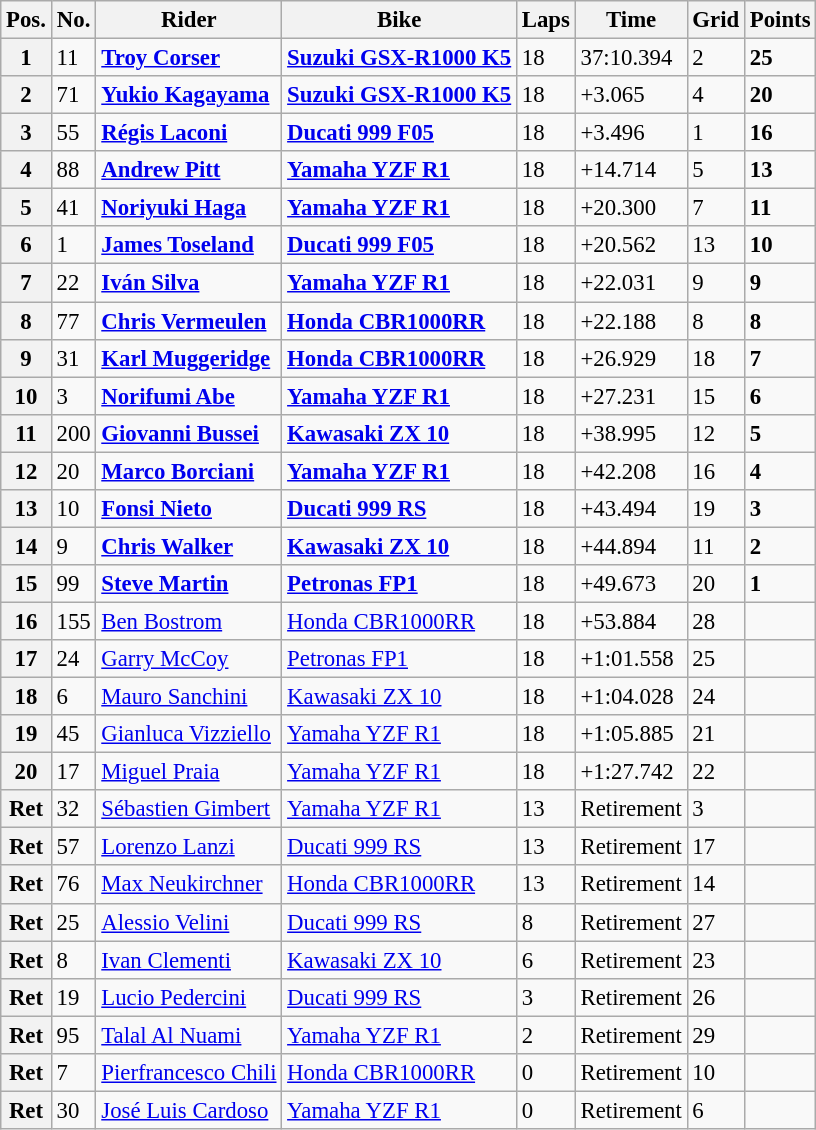<table class="wikitable" style="font-size: 95%;">
<tr>
<th>Pos.</th>
<th>No.</th>
<th>Rider</th>
<th>Bike</th>
<th>Laps</th>
<th>Time</th>
<th>Grid</th>
<th>Points</th>
</tr>
<tr>
<th>1</th>
<td>11</td>
<td> <strong><a href='#'>Troy Corser</a></strong></td>
<td><strong><a href='#'>Suzuki GSX-R1000 K5</a></strong></td>
<td>18</td>
<td>37:10.394</td>
<td>2</td>
<td><strong>25</strong></td>
</tr>
<tr>
<th>2</th>
<td>71</td>
<td> <strong><a href='#'>Yukio Kagayama</a></strong></td>
<td><strong><a href='#'>Suzuki GSX-R1000 K5</a></strong></td>
<td>18</td>
<td>+3.065</td>
<td>4</td>
<td><strong>20</strong></td>
</tr>
<tr>
<th>3</th>
<td>55</td>
<td> <strong><a href='#'>Régis Laconi</a></strong></td>
<td><strong><a href='#'>Ducati 999 F05</a></strong></td>
<td>18</td>
<td>+3.496</td>
<td>1</td>
<td><strong>16</strong></td>
</tr>
<tr>
<th>4</th>
<td>88</td>
<td> <strong><a href='#'>Andrew Pitt</a></strong></td>
<td><strong><a href='#'>Yamaha YZF R1</a></strong></td>
<td>18</td>
<td>+14.714</td>
<td>5</td>
<td><strong>13</strong></td>
</tr>
<tr>
<th>5</th>
<td>41</td>
<td> <strong><a href='#'>Noriyuki Haga</a></strong></td>
<td><strong><a href='#'>Yamaha YZF R1</a></strong></td>
<td>18</td>
<td>+20.300</td>
<td>7</td>
<td><strong>11</strong></td>
</tr>
<tr>
<th>6</th>
<td>1</td>
<td> <strong><a href='#'>James Toseland</a></strong></td>
<td><strong><a href='#'>Ducati 999 F05</a></strong></td>
<td>18</td>
<td>+20.562</td>
<td>13</td>
<td><strong>10</strong></td>
</tr>
<tr>
<th>7</th>
<td>22</td>
<td> <strong><a href='#'>Iván Silva</a></strong></td>
<td><strong><a href='#'>Yamaha YZF R1</a></strong></td>
<td>18</td>
<td>+22.031</td>
<td>9</td>
<td><strong>9</strong></td>
</tr>
<tr>
<th>8</th>
<td>77</td>
<td> <strong><a href='#'>Chris Vermeulen</a></strong></td>
<td><strong><a href='#'>Honda CBR1000RR</a></strong></td>
<td>18</td>
<td>+22.188</td>
<td>8</td>
<td><strong>8</strong></td>
</tr>
<tr>
<th>9</th>
<td>31</td>
<td> <strong><a href='#'>Karl Muggeridge</a></strong></td>
<td><strong><a href='#'>Honda CBR1000RR</a></strong></td>
<td>18</td>
<td>+26.929</td>
<td>18</td>
<td><strong>7</strong></td>
</tr>
<tr>
<th>10</th>
<td>3</td>
<td> <strong><a href='#'>Norifumi Abe</a></strong></td>
<td><strong><a href='#'>Yamaha YZF R1</a></strong></td>
<td>18</td>
<td>+27.231</td>
<td>15</td>
<td><strong>6</strong></td>
</tr>
<tr>
<th>11</th>
<td>200</td>
<td> <strong><a href='#'>Giovanni Bussei</a></strong></td>
<td><strong><a href='#'>Kawasaki ZX 10</a></strong></td>
<td>18</td>
<td>+38.995</td>
<td>12</td>
<td><strong>5</strong></td>
</tr>
<tr>
<th>12</th>
<td>20</td>
<td> <strong><a href='#'>Marco Borciani</a></strong></td>
<td><strong><a href='#'>Yamaha YZF R1</a></strong></td>
<td>18</td>
<td>+42.208</td>
<td>16</td>
<td><strong>4</strong></td>
</tr>
<tr>
<th>13</th>
<td>10</td>
<td> <strong><a href='#'>Fonsi Nieto</a></strong></td>
<td><strong><a href='#'>Ducati 999 RS</a></strong></td>
<td>18</td>
<td>+43.494</td>
<td>19</td>
<td><strong>3</strong></td>
</tr>
<tr>
<th>14</th>
<td>9</td>
<td> <strong><a href='#'>Chris Walker</a></strong></td>
<td><strong><a href='#'>Kawasaki ZX 10</a></strong></td>
<td>18</td>
<td>+44.894</td>
<td>11</td>
<td><strong>2</strong></td>
</tr>
<tr>
<th>15</th>
<td>99</td>
<td> <strong><a href='#'>Steve Martin</a></strong></td>
<td><strong><a href='#'>Petronas FP1</a></strong></td>
<td>18</td>
<td>+49.673</td>
<td>20</td>
<td><strong>1</strong></td>
</tr>
<tr>
<th>16</th>
<td>155</td>
<td> <a href='#'>Ben Bostrom</a></td>
<td><a href='#'>Honda CBR1000RR</a></td>
<td>18</td>
<td>+53.884</td>
<td>28</td>
<td></td>
</tr>
<tr>
<th>17</th>
<td>24</td>
<td> <a href='#'>Garry McCoy</a></td>
<td><a href='#'>Petronas FP1</a></td>
<td>18</td>
<td>+1:01.558</td>
<td>25</td>
<td></td>
</tr>
<tr>
<th>18</th>
<td>6</td>
<td> <a href='#'>Mauro Sanchini</a></td>
<td><a href='#'>Kawasaki ZX 10</a></td>
<td>18</td>
<td>+1:04.028</td>
<td>24</td>
<td></td>
</tr>
<tr>
<th>19</th>
<td>45</td>
<td> <a href='#'>Gianluca Vizziello</a></td>
<td><a href='#'>Yamaha YZF R1</a></td>
<td>18</td>
<td>+1:05.885</td>
<td>21</td>
<td></td>
</tr>
<tr>
<th>20</th>
<td>17</td>
<td> <a href='#'>Miguel Praia</a></td>
<td><a href='#'>Yamaha YZF R1</a></td>
<td>18</td>
<td>+1:27.742</td>
<td>22</td>
<td></td>
</tr>
<tr>
<th>Ret</th>
<td>32</td>
<td> <a href='#'>Sébastien Gimbert</a></td>
<td><a href='#'>Yamaha YZF R1</a></td>
<td>13</td>
<td>Retirement</td>
<td>3</td>
<td></td>
</tr>
<tr>
<th>Ret</th>
<td>57</td>
<td> <a href='#'>Lorenzo Lanzi</a></td>
<td><a href='#'>Ducati 999 RS</a></td>
<td>13</td>
<td>Retirement</td>
<td>17</td>
<td></td>
</tr>
<tr>
<th>Ret</th>
<td>76</td>
<td> <a href='#'>Max Neukirchner</a></td>
<td><a href='#'>Honda CBR1000RR</a></td>
<td>13</td>
<td>Retirement</td>
<td>14</td>
<td></td>
</tr>
<tr>
<th>Ret</th>
<td>25</td>
<td> <a href='#'>Alessio Velini</a></td>
<td><a href='#'>Ducati 999 RS</a></td>
<td>8</td>
<td>Retirement</td>
<td>27</td>
<td></td>
</tr>
<tr>
<th>Ret</th>
<td>8</td>
<td> <a href='#'>Ivan Clementi</a></td>
<td><a href='#'>Kawasaki ZX 10</a></td>
<td>6</td>
<td>Retirement</td>
<td>23</td>
<td></td>
</tr>
<tr>
<th>Ret</th>
<td>19</td>
<td> <a href='#'>Lucio Pedercini</a></td>
<td><a href='#'>Ducati 999 RS</a></td>
<td>3</td>
<td>Retirement</td>
<td>26</td>
<td></td>
</tr>
<tr>
<th>Ret</th>
<td>95</td>
<td> <a href='#'>Talal Al Nuami</a></td>
<td><a href='#'>Yamaha YZF R1</a></td>
<td>2</td>
<td>Retirement</td>
<td>29</td>
<td></td>
</tr>
<tr>
<th>Ret</th>
<td>7</td>
<td> <a href='#'>Pierfrancesco Chili</a></td>
<td><a href='#'>Honda CBR1000RR</a></td>
<td>0</td>
<td>Retirement</td>
<td>10</td>
<td></td>
</tr>
<tr>
<th>Ret</th>
<td>30</td>
<td> <a href='#'>José Luis Cardoso</a></td>
<td><a href='#'>Yamaha YZF R1</a></td>
<td>0</td>
<td>Retirement</td>
<td>6</td>
<td></td>
</tr>
</table>
